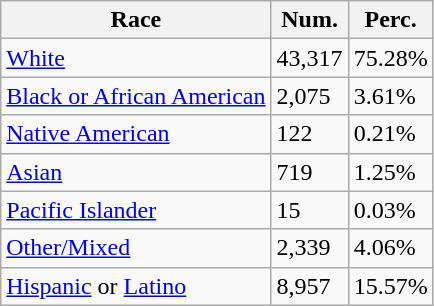<table class="wikitable">
<tr>
<th>Race</th>
<th>Num.</th>
<th>Perc.</th>
</tr>
<tr>
<td><a href='#'>White</a></td>
<td>43,317</td>
<td>75.28%</td>
</tr>
<tr>
<td><a href='#'>Black or African American</a></td>
<td>2,075</td>
<td>3.61%</td>
</tr>
<tr>
<td><a href='#'>Native American</a></td>
<td>122</td>
<td>0.21%</td>
</tr>
<tr>
<td><a href='#'>Asian</a></td>
<td>719</td>
<td>1.25%</td>
</tr>
<tr>
<td><a href='#'>Pacific Islander</a></td>
<td>15</td>
<td>0.03%</td>
</tr>
<tr>
<td><a href='#'>Other/Mixed</a></td>
<td>2,339</td>
<td>4.06%</td>
</tr>
<tr>
<td><a href='#'>Hispanic</a> or <a href='#'>Latino</a></td>
<td>8,957</td>
<td>15.57%</td>
</tr>
</table>
